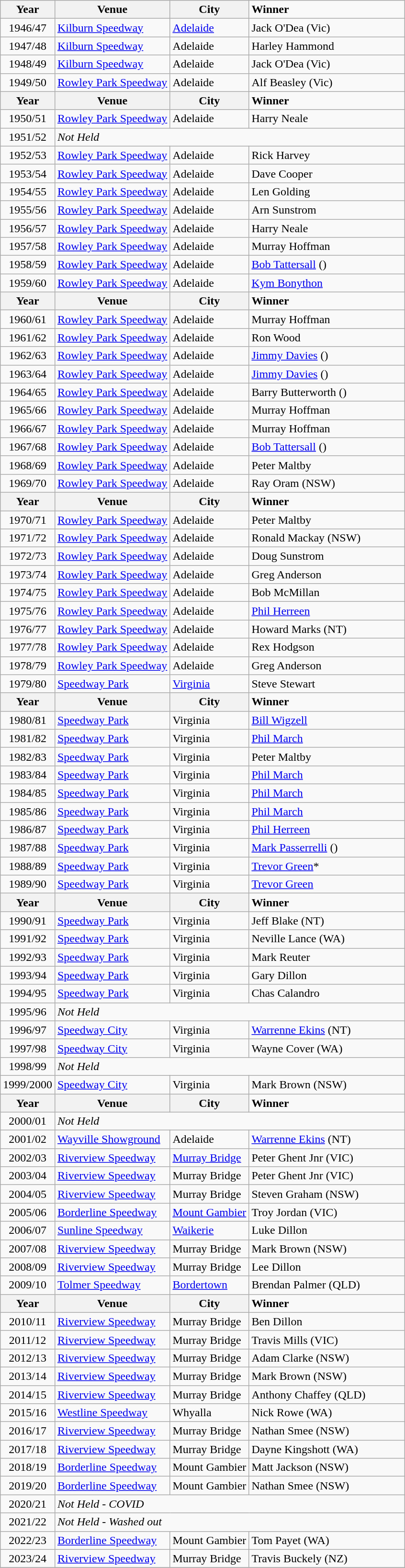<table class="wikitable">
<tr>
<th>Year</th>
<th>Venue</th>
<th>City</th>
<td width=210px ><strong>Winner</strong></td>
</tr>
<tr>
<td align=center>1946/47</td>
<td><a href='#'>Kilburn Speedway</a></td>
<td><a href='#'>Adelaide</a></td>
<td>Jack O'Dea (Vic)</td>
</tr>
<tr>
<td align=center>1947/48</td>
<td><a href='#'>Kilburn Speedway</a></td>
<td>Adelaide</td>
<td>Harley Hammond</td>
</tr>
<tr>
<td align=center>1948/49</td>
<td><a href='#'>Kilburn Speedway</a></td>
<td>Adelaide</td>
<td>Jack O'Dea (Vic)</td>
</tr>
<tr>
<td align=center>1949/50</td>
<td><a href='#'>Rowley Park Speedway</a></td>
<td>Adelaide</td>
<td>Alf Beasley (Vic)</td>
</tr>
<tr>
<th>Year</th>
<th>Venue</th>
<th>City</th>
<td width=210px ><strong>Winner</strong></td>
</tr>
<tr>
<td align=center>1950/51</td>
<td><a href='#'>Rowley Park Speedway</a></td>
<td>Adelaide</td>
<td>Harry Neale</td>
</tr>
<tr>
<td align=center>1951/52</td>
<td colspan=3><em>Not Held</em></td>
</tr>
<tr>
<td align=center>1952/53</td>
<td><a href='#'>Rowley Park Speedway</a></td>
<td>Adelaide</td>
<td>Rick Harvey</td>
</tr>
<tr>
<td align=center>1953/54</td>
<td><a href='#'>Rowley Park Speedway</a></td>
<td>Adelaide</td>
<td>Dave Cooper</td>
</tr>
<tr>
<td align=center>1954/55</td>
<td><a href='#'>Rowley Park Speedway</a></td>
<td>Adelaide</td>
<td>Len Golding</td>
</tr>
<tr>
<td align=center>1955/56</td>
<td><a href='#'>Rowley Park Speedway</a></td>
<td>Adelaide</td>
<td>Arn Sunstrom</td>
</tr>
<tr>
<td align=center>1956/57</td>
<td><a href='#'>Rowley Park Speedway</a></td>
<td>Adelaide</td>
<td>Harry Neale</td>
</tr>
<tr>
<td align=center>1957/58</td>
<td><a href='#'>Rowley Park Speedway</a></td>
<td>Adelaide</td>
<td>Murray Hoffman</td>
</tr>
<tr>
<td align=center>1958/59</td>
<td><a href='#'>Rowley Park Speedway</a></td>
<td>Adelaide</td>
<td><a href='#'>Bob Tattersall</a> ()</td>
</tr>
<tr>
<td align=center>1959/60</td>
<td><a href='#'>Rowley Park Speedway</a></td>
<td>Adelaide</td>
<td><a href='#'>Kym Bonython</a></td>
</tr>
<tr>
<th>Year</th>
<th>Venue</th>
<th>City</th>
<td width=210px ><strong>Winner</strong></td>
</tr>
<tr>
<td align=center>1960/61</td>
<td><a href='#'>Rowley Park Speedway</a></td>
<td>Adelaide</td>
<td>Murray Hoffman</td>
</tr>
<tr>
<td align=center>1961/62</td>
<td><a href='#'>Rowley Park Speedway</a></td>
<td>Adelaide</td>
<td>Ron Wood</td>
</tr>
<tr>
<td align=center>1962/63</td>
<td><a href='#'>Rowley Park Speedway</a></td>
<td>Adelaide</td>
<td><a href='#'>Jimmy Davies</a> ()</td>
</tr>
<tr>
<td align=center>1963/64</td>
<td><a href='#'>Rowley Park Speedway</a></td>
<td>Adelaide</td>
<td><a href='#'>Jimmy Davies</a> ()</td>
</tr>
<tr>
<td align=center>1964/65</td>
<td><a href='#'>Rowley Park Speedway</a></td>
<td>Adelaide</td>
<td>Barry Butterworth ()</td>
</tr>
<tr>
<td align=center>1965/66</td>
<td><a href='#'>Rowley Park Speedway</a></td>
<td>Adelaide</td>
<td>Murray Hoffman</td>
</tr>
<tr>
<td align=center>1966/67</td>
<td><a href='#'>Rowley Park Speedway</a></td>
<td>Adelaide</td>
<td>Murray Hoffman</td>
</tr>
<tr>
<td align=center>1967/68</td>
<td><a href='#'>Rowley Park Speedway</a></td>
<td>Adelaide</td>
<td><a href='#'>Bob Tattersall</a> ()</td>
</tr>
<tr>
<td align=center>1968/69</td>
<td><a href='#'>Rowley Park Speedway</a></td>
<td>Adelaide</td>
<td>Peter Maltby</td>
</tr>
<tr>
<td align=center>1969/70</td>
<td><a href='#'>Rowley Park Speedway</a></td>
<td>Adelaide</td>
<td>Ray Oram (NSW)</td>
</tr>
<tr>
<th>Year</th>
<th>Venue</th>
<th>City</th>
<td width=210px ><strong>Winner</strong></td>
</tr>
<tr>
<td align=center>1970/71</td>
<td><a href='#'>Rowley Park Speedway</a></td>
<td>Adelaide</td>
<td>Peter Maltby</td>
</tr>
<tr>
<td align=center>1971/72</td>
<td><a href='#'>Rowley Park Speedway</a></td>
<td>Adelaide</td>
<td>Ronald Mackay (NSW)</td>
</tr>
<tr>
<td align=center>1972/73</td>
<td><a href='#'>Rowley Park Speedway</a></td>
<td>Adelaide</td>
<td>Doug Sunstrom</td>
</tr>
<tr>
<td align=center>1973/74</td>
<td><a href='#'>Rowley Park Speedway</a></td>
<td>Adelaide</td>
<td>Greg Anderson</td>
</tr>
<tr>
<td align=center>1974/75</td>
<td><a href='#'>Rowley Park Speedway</a></td>
<td>Adelaide</td>
<td>Bob McMillan</td>
</tr>
<tr>
<td align=center>1975/76</td>
<td><a href='#'>Rowley Park Speedway</a></td>
<td>Adelaide</td>
<td><a href='#'>Phil Herreen</a></td>
</tr>
<tr>
<td align=center>1976/77</td>
<td><a href='#'>Rowley Park Speedway</a></td>
<td>Adelaide</td>
<td>Howard Marks (NT)</td>
</tr>
<tr>
<td align=center>1977/78</td>
<td><a href='#'>Rowley Park Speedway</a></td>
<td>Adelaide</td>
<td>Rex Hodgson</td>
</tr>
<tr>
<td align=center>1978/79</td>
<td><a href='#'>Rowley Park Speedway</a></td>
<td>Adelaide</td>
<td>Greg Anderson</td>
</tr>
<tr>
<td align=center>1979/80</td>
<td><a href='#'>Speedway Park</a></td>
<td><a href='#'>Virginia</a></td>
<td>Steve Stewart</td>
</tr>
<tr>
<th>Year</th>
<th>Venue</th>
<th>City</th>
<td width=210px ><strong>Winner</strong></td>
</tr>
<tr>
<td align=center>1980/81</td>
<td><a href='#'>Speedway Park</a></td>
<td>Virginia</td>
<td><a href='#'>Bill Wigzell</a></td>
</tr>
<tr>
<td align=center>1981/82</td>
<td><a href='#'>Speedway Park</a></td>
<td>Virginia</td>
<td><a href='#'>Phil March</a></td>
</tr>
<tr>
<td align=center>1982/83</td>
<td><a href='#'>Speedway Park</a></td>
<td>Virginia</td>
<td>Peter Maltby</td>
</tr>
<tr>
<td align=center>1983/84</td>
<td><a href='#'>Speedway Park</a></td>
<td>Virginia</td>
<td><a href='#'>Phil March</a></td>
</tr>
<tr>
<td align=center>1984/85</td>
<td><a href='#'>Speedway Park</a></td>
<td>Virginia</td>
<td><a href='#'>Phil March</a></td>
</tr>
<tr>
<td align=center>1985/86</td>
<td><a href='#'>Speedway Park</a></td>
<td>Virginia</td>
<td><a href='#'>Phil March</a></td>
</tr>
<tr>
<td align=center>1986/87</td>
<td><a href='#'>Speedway Park</a></td>
<td>Virginia</td>
<td><a href='#'>Phil Herreen</a></td>
</tr>
<tr>
<td align=center>1987/88</td>
<td><a href='#'>Speedway Park</a></td>
<td>Virginia</td>
<td><a href='#'>Mark Passerrelli</a> ()</td>
</tr>
<tr>
<td align=center>1988/89</td>
<td><a href='#'>Speedway Park</a></td>
<td>Virginia</td>
<td><a href='#'>Trevor Green</a>*</td>
</tr>
<tr>
<td align=center>1989/90</td>
<td><a href='#'>Speedway Park</a></td>
<td>Virginia</td>
<td><a href='#'>Trevor Green</a></td>
</tr>
<tr>
<th>Year</th>
<th>Venue</th>
<th>City</th>
<td width=210px ><strong>Winner</strong></td>
</tr>
<tr>
<td align=center>1990/91</td>
<td><a href='#'>Speedway Park</a></td>
<td>Virginia</td>
<td>Jeff Blake (NT)</td>
</tr>
<tr>
<td align=center>1991/92</td>
<td><a href='#'>Speedway Park</a></td>
<td>Virginia</td>
<td>Neville Lance (WA)</td>
</tr>
<tr>
<td align=center>1992/93</td>
<td><a href='#'>Speedway Park</a></td>
<td>Virginia</td>
<td>Mark Reuter</td>
</tr>
<tr>
<td align=center>1993/94</td>
<td><a href='#'>Speedway Park</a></td>
<td>Virginia</td>
<td>Gary Dillon</td>
</tr>
<tr>
<td align=center>1994/95</td>
<td><a href='#'>Speedway Park</a></td>
<td>Virginia</td>
<td>Chas Calandro</td>
</tr>
<tr>
<td align=center>1995/96</td>
<td colspan=3><em>Not Held</em></td>
</tr>
<tr>
<td align=center>1996/97</td>
<td><a href='#'>Speedway City</a></td>
<td>Virginia</td>
<td><a href='#'>Warrenne Ekins</a> (NT)</td>
</tr>
<tr>
<td align=center>1997/98</td>
<td><a href='#'>Speedway City</a></td>
<td>Virginia</td>
<td>Wayne Cover (WA)</td>
</tr>
<tr>
<td align=center>1998/99</td>
<td colspan=3><em>Not Held</em></td>
</tr>
<tr>
<td align=center>1999/2000</td>
<td><a href='#'>Speedway City</a></td>
<td>Virginia</td>
<td>Mark Brown (NSW)</td>
</tr>
<tr>
<th>Year</th>
<th>Venue</th>
<th>City</th>
<td width=210px ><strong>Winner</strong></td>
</tr>
<tr>
<td align=center>2000/01</td>
<td colspan=3><em>Not Held</em></td>
</tr>
<tr>
<td align=center>2001/02</td>
<td><a href='#'>Wayville Showground</a></td>
<td>Adelaide</td>
<td><a href='#'>Warrenne Ekins</a> (NT)</td>
</tr>
<tr>
<td align=center>2002/03</td>
<td><a href='#'>Riverview Speedway</a></td>
<td><a href='#'>Murray Bridge</a></td>
<td>Peter Ghent Jnr (VIC)</td>
</tr>
<tr>
<td align=center>2003/04</td>
<td><a href='#'>Riverview Speedway</a></td>
<td>Murray Bridge</td>
<td>Peter Ghent Jnr (VIC)</td>
</tr>
<tr>
<td align=center>2004/05</td>
<td><a href='#'>Riverview Speedway</a></td>
<td>Murray Bridge</td>
<td>Steven Graham (NSW)</td>
</tr>
<tr>
<td align=center>2005/06</td>
<td><a href='#'>Borderline Speedway</a></td>
<td><a href='#'>Mount Gambier</a></td>
<td>Troy Jordan (VIC)</td>
</tr>
<tr>
<td align=center>2006/07</td>
<td><a href='#'>Sunline Speedway</a></td>
<td><a href='#'>Waikerie</a></td>
<td>Luke Dillon</td>
</tr>
<tr>
<td align=center>2007/08</td>
<td><a href='#'>Riverview Speedway</a></td>
<td>Murray Bridge</td>
<td>Mark Brown (NSW)</td>
</tr>
<tr>
<td align=center>2008/09</td>
<td><a href='#'>Riverview Speedway</a></td>
<td>Murray Bridge</td>
<td>Lee Dillon</td>
</tr>
<tr>
<td align=center>2009/10</td>
<td><a href='#'>Tolmer Speedway</a></td>
<td><a href='#'>Bordertown</a></td>
<td>Brendan Palmer (QLD)</td>
</tr>
<tr>
<th>Year</th>
<th>Venue</th>
<th>City</th>
<td width=210px ><strong>Winner</strong></td>
</tr>
<tr>
<td align=center>2010/11</td>
<td><a href='#'>Riverview Speedway</a></td>
<td>Murray Bridge</td>
<td>Ben Dillon</td>
</tr>
<tr>
<td align=center>2011/12</td>
<td><a href='#'>Riverview Speedway</a></td>
<td>Murray Bridge</td>
<td>Travis Mills (VIC)</td>
</tr>
<tr>
<td align=center>2012/13</td>
<td><a href='#'>Riverview Speedway</a></td>
<td>Murray Bridge</td>
<td>Adam Clarke (NSW)</td>
</tr>
<tr>
<td align=center>2013/14</td>
<td><a href='#'>Riverview Speedway</a></td>
<td>Murray Bridge</td>
<td>Mark Brown (NSW)</td>
</tr>
<tr>
<td align=center>2014/15</td>
<td><a href='#'>Riverview Speedway</a></td>
<td>Murray Bridge</td>
<td>Anthony Chaffey (QLD)</td>
</tr>
<tr>
<td align=center>2015/16</td>
<td><a href='#'>Westline Speedway</a></td>
<td>Whyalla</td>
<td>Nick Rowe (WA)</td>
</tr>
<tr>
<td align=center>2016/17</td>
<td><a href='#'>Riverview Speedway</a></td>
<td>Murray Bridge</td>
<td>Nathan Smee (NSW)</td>
</tr>
<tr>
<td align=center>2017/18</td>
<td><a href='#'>Riverview Speedway</a></td>
<td>Murray Bridge</td>
<td>Dayne Kingshott (WA)</td>
</tr>
<tr>
<td align=center>2018/19</td>
<td><a href='#'>Borderline Speedway</a></td>
<td>Mount Gambier</td>
<td>Matt Jackson (NSW)</td>
</tr>
<tr>
<td align=center>2019/20</td>
<td><a href='#'>Borderline Speedway</a></td>
<td>Mount Gambier</td>
<td>Nathan Smee (NSW)</td>
</tr>
<tr>
<td align=center>2020/21</td>
<td colspan=3><em>Not Held - COVID</em></td>
</tr>
<tr>
<td align=center>2021/22</td>
<td colspan=3><em>Not Held - Washed out</em></td>
</tr>
<tr>
<td align=center>2022/23</td>
<td><a href='#'>Borderline Speedway</a></td>
<td>Mount Gambier</td>
<td>Tom Payet (WA)</td>
</tr>
<tr>
<td align=center>2023/24</td>
<td><a href='#'>Riverview Speedway</a></td>
<td>Murray Bridge</td>
<td>Travis Buckely (NZ)</td>
</tr>
<tr>
</tr>
</table>
